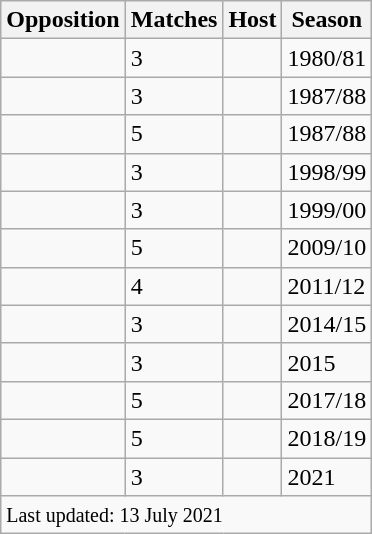<table class="wikitable plainrowheaders sortable">
<tr>
<th scope=col>Opposition</th>
<th scope=col style="text-align:center">Matches</th>
<th scope=col>Host</th>
<th scope=col style="text-align:center">Season</th>
</tr>
<tr>
<td></td>
<td>3</td>
<td></td>
<td>1980/81</td>
</tr>
<tr>
<td></td>
<td>3</td>
<td></td>
<td>1987/88</td>
</tr>
<tr>
<td></td>
<td>5</td>
<td></td>
<td>1987/88</td>
</tr>
<tr>
<td></td>
<td>3</td>
<td></td>
<td>1998/99</td>
</tr>
<tr>
<td></td>
<td>3</td>
<td></td>
<td>1999/00</td>
</tr>
<tr>
<td></td>
<td>5</td>
<td></td>
<td>2009/10</td>
</tr>
<tr>
<td></td>
<td>4</td>
<td></td>
<td>2011/12</td>
</tr>
<tr>
<td></td>
<td>3</td>
<td></td>
<td>2014/15</td>
</tr>
<tr>
<td></td>
<td>3</td>
<td></td>
<td>2015</td>
</tr>
<tr>
<td></td>
<td>5</td>
<td></td>
<td>2017/18</td>
</tr>
<tr>
<td></td>
<td>5</td>
<td></td>
<td>2018/19</td>
</tr>
<tr>
<td></td>
<td>3</td>
<td></td>
<td>2021</td>
</tr>
<tr class=sortbottom>
<td colspan=5><small>Last updated: 13 July 2021</small></td>
</tr>
</table>
